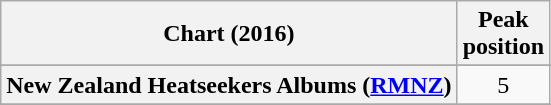<table class="wikitable sortable plainrowheaders" style="text-align:center">
<tr>
<th scope="col">Chart (2016)</th>
<th scope="col">Peak<br> position</th>
</tr>
<tr>
</tr>
<tr>
</tr>
<tr>
</tr>
<tr>
</tr>
<tr>
</tr>
<tr>
</tr>
<tr>
<th scope="row">New Zealand Heatseekers Albums (<a href='#'>RMNZ</a>)</th>
<td>5</td>
</tr>
<tr>
</tr>
<tr>
</tr>
<tr>
</tr>
<tr>
</tr>
</table>
